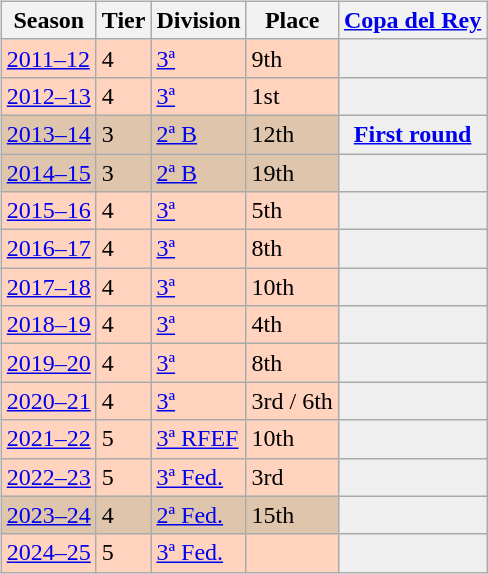<table>
<tr>
<td valign="top" width=0%><br><table class="wikitable">
<tr style="background:#f0f6fa;">
<th>Season</th>
<th>Tier</th>
<th>Division</th>
<th>Place</th>
<th><a href='#'>Copa del Rey</a></th>
</tr>
<tr>
<td style="background:#FFD3BD;"><a href='#'>2011–12</a></td>
<td style="background:#FFD3BD;">4</td>
<td style="background:#FFD3BD;"><a href='#'>3ª</a></td>
<td style="background:#FFD3BD;">9th</td>
<th style="background:#efefef;"></th>
</tr>
<tr>
<td style="background:#FFD3BD;"><a href='#'>2012–13</a></td>
<td style="background:#FFD3BD;">4</td>
<td style="background:#FFD3BD;"><a href='#'>3ª</a></td>
<td style="background:#FFD3BD;">1st</td>
<th style="background:#efefef;"></th>
</tr>
<tr>
<td style="background:#DEC5AB;"><a href='#'>2013–14</a></td>
<td style="background:#DEC5AB;">3</td>
<td style="background:#DEC5AB;"><a href='#'>2ª B</a></td>
<td style="background:#DEC5AB;">12th</td>
<th style="background:#efefef;"><a href='#'>First round</a></th>
</tr>
<tr>
<td style="background:#DEC5AB;"><a href='#'>2014–15</a></td>
<td style="background:#DEC5AB;">3</td>
<td style="background:#DEC5AB;"><a href='#'>2ª B</a></td>
<td style="background:#DEC5AB;">19th</td>
<th style="background:#efefef;"></th>
</tr>
<tr>
<td style="background:#FFD3BD;"><a href='#'>2015–16</a></td>
<td style="background:#FFD3BD;">4</td>
<td style="background:#FFD3BD;"><a href='#'>3ª</a></td>
<td style="background:#FFD3BD;">5th</td>
<th style="background:#efefef;"></th>
</tr>
<tr>
<td style="background:#FFD3BD;"><a href='#'>2016–17</a></td>
<td style="background:#FFD3BD;">4</td>
<td style="background:#FFD3BD;"><a href='#'>3ª</a></td>
<td style="background:#FFD3BD;">8th</td>
<th style="background:#efefef;"></th>
</tr>
<tr>
<td style="background:#FFD3BD;"><a href='#'>2017–18</a></td>
<td style="background:#FFD3BD;">4</td>
<td style="background:#FFD3BD;"><a href='#'>3ª</a></td>
<td style="background:#FFD3BD;">10th</td>
<th style="background:#efefef;"></th>
</tr>
<tr>
<td style="background:#FFD3BD;"><a href='#'>2018–19</a></td>
<td style="background:#FFD3BD;">4</td>
<td style="background:#FFD3BD;"><a href='#'>3ª</a></td>
<td style="background:#FFD3BD;">4th</td>
<th style="background:#efefef;"></th>
</tr>
<tr>
<td style="background:#FFD3BD;"><a href='#'>2019–20</a></td>
<td style="background:#FFD3BD;">4</td>
<td style="background:#FFD3BD;"><a href='#'>3ª</a></td>
<td style="background:#FFD3BD;">8th</td>
<th style="background:#efefef;"></th>
</tr>
<tr>
<td style="background:#FFD3BD;"><a href='#'>2020–21</a></td>
<td style="background:#FFD3BD;">4</td>
<td style="background:#FFD3BD;"><a href='#'>3ª</a></td>
<td style="background:#FFD3BD;">3rd / 6th</td>
<th style="background:#efefef;"></th>
</tr>
<tr>
<td style="background:#FFD3BD;"><a href='#'>2021–22</a></td>
<td style="background:#FFD3BD;">5</td>
<td style="background:#FFD3BD;"><a href='#'>3ª RFEF</a></td>
<td style="background:#FFD3BD;">10th</td>
<th style="background:#efefef;"></th>
</tr>
<tr>
<td style="background:#FFD3BD;"><a href='#'>2022–23</a></td>
<td style="background:#FFD3BD;">5</td>
<td style="background:#FFD3BD;"><a href='#'>3ª Fed.</a></td>
<td style="background:#FFD3BD;">3rd</td>
<th style="background:#efefef;"></th>
</tr>
<tr>
<td style="background:#DEC5AB;"><a href='#'>2023–24</a></td>
<td style="background:#DEC5AB;">4</td>
<td style="background:#DEC5AB;"><a href='#'>2ª Fed.</a></td>
<td style="background:#DEC5AB;">15th</td>
<th style="background:#efefef;"></th>
</tr>
<tr>
<td style="background:#FFD3BD;"><a href='#'>2024–25</a></td>
<td style="background:#FFD3BD;">5</td>
<td style="background:#FFD3BD;"><a href='#'>3ª Fed.</a></td>
<td style="background:#FFD3BD;"></td>
<th style="background:#efefef;"></th>
</tr>
</table>
</td>
</tr>
</table>
